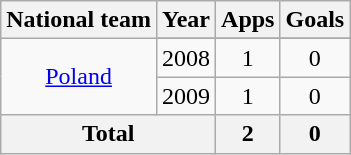<table class="wikitable" style="text-align:center">
<tr>
<th>National team</th>
<th>Year</th>
<th>Apps</th>
<th>Goals</th>
</tr>
<tr>
<td rowspan=3><a href='#'>Poland</a></td>
</tr>
<tr>
<td>2008</td>
<td>1</td>
<td>0</td>
</tr>
<tr>
<td>2009</td>
<td>1</td>
<td>0</td>
</tr>
<tr>
<th colspan="2">Total</th>
<th>2</th>
<th>0</th>
</tr>
</table>
